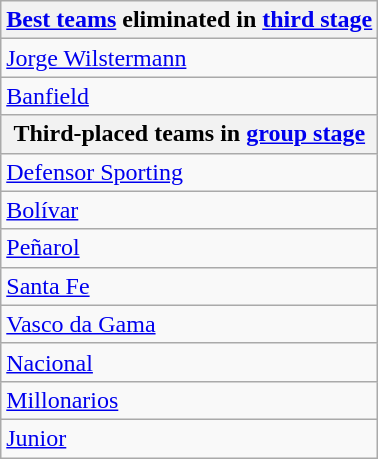<table class="wikitable">
<tr>
<th><a href='#'>Best teams</a> eliminated in <a href='#'>third stage</a></th>
</tr>
<tr>
<td> <a href='#'>Jorge Wilstermann</a></td>
</tr>
<tr>
<td> <a href='#'>Banfield</a></td>
</tr>
<tr>
<th>Third-placed teams in <a href='#'>group stage</a></th>
</tr>
<tr>
<td> <a href='#'>Defensor Sporting</a></td>
</tr>
<tr>
<td> <a href='#'>Bolívar</a></td>
</tr>
<tr>
<td> <a href='#'>Peñarol</a></td>
</tr>
<tr>
<td> <a href='#'>Santa Fe</a></td>
</tr>
<tr>
<td> <a href='#'>Vasco da Gama</a></td>
</tr>
<tr>
<td> <a href='#'>Nacional</a></td>
</tr>
<tr>
<td> <a href='#'>Millonarios</a></td>
</tr>
<tr>
<td> <a href='#'>Junior</a></td>
</tr>
</table>
